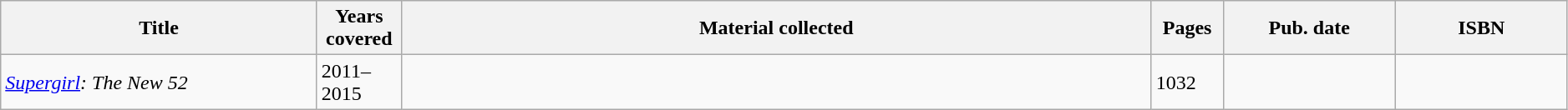<table class="wikitable sortable" width=99%>
<tr>
<th width="245px">Title</th>
<th width="60px">Years covered</th>
<th class="unsortable">Material collected</th>
<th width="50px">Pages</th>
<th width="130px">Pub. date</th>
<th class="unsortable" width="130px">ISBN</th>
</tr>
<tr>
<td><em><a href='#'>Supergirl</a>: The New 52</em></td>
<td>2011–2015</td>
<td></td>
<td>1032</td>
<td></td>
<td></td>
</tr>
</table>
